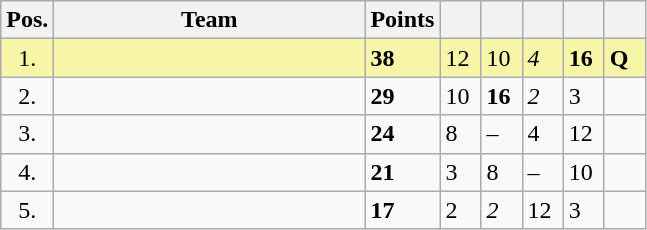<table class="wikitable">
<tr>
<th width=10px>Pos.</th>
<th width=200px>Team</th>
<th width=20px>Points</th>
<th width=20px></th>
<th width=20px></th>
<th width=20px></th>
<th width=20px></th>
<th width=20px></th>
</tr>
<tr style="background:#f7f6a8;">
<td align=center>1.</td>
<td></td>
<td><strong>38</strong></td>
<td>12</td>
<td>10</td>
<td><em>4</em></td>
<td><strong>16</strong></td>
<td><strong>Q</strong></td>
</tr>
<tr>
<td align=center>2.</td>
<td></td>
<td><strong>29</strong></td>
<td>10</td>
<td><strong>16</strong></td>
<td><em>2</em></td>
<td>3</td>
<td></td>
</tr>
<tr>
<td align=center>3.</td>
<td></td>
<td><strong>24</strong></td>
<td>8</td>
<td>–</td>
<td>4</td>
<td>12</td>
<td></td>
</tr>
<tr>
<td align=center>4.</td>
<td></td>
<td><strong>21</strong></td>
<td>3</td>
<td>8</td>
<td>–</td>
<td>10</td>
<td></td>
</tr>
<tr>
<td align=center>5.</td>
<td></td>
<td><strong>17</strong></td>
<td>2</td>
<td><em>2</em></td>
<td>12</td>
<td>3</td>
<td></td>
</tr>
</table>
